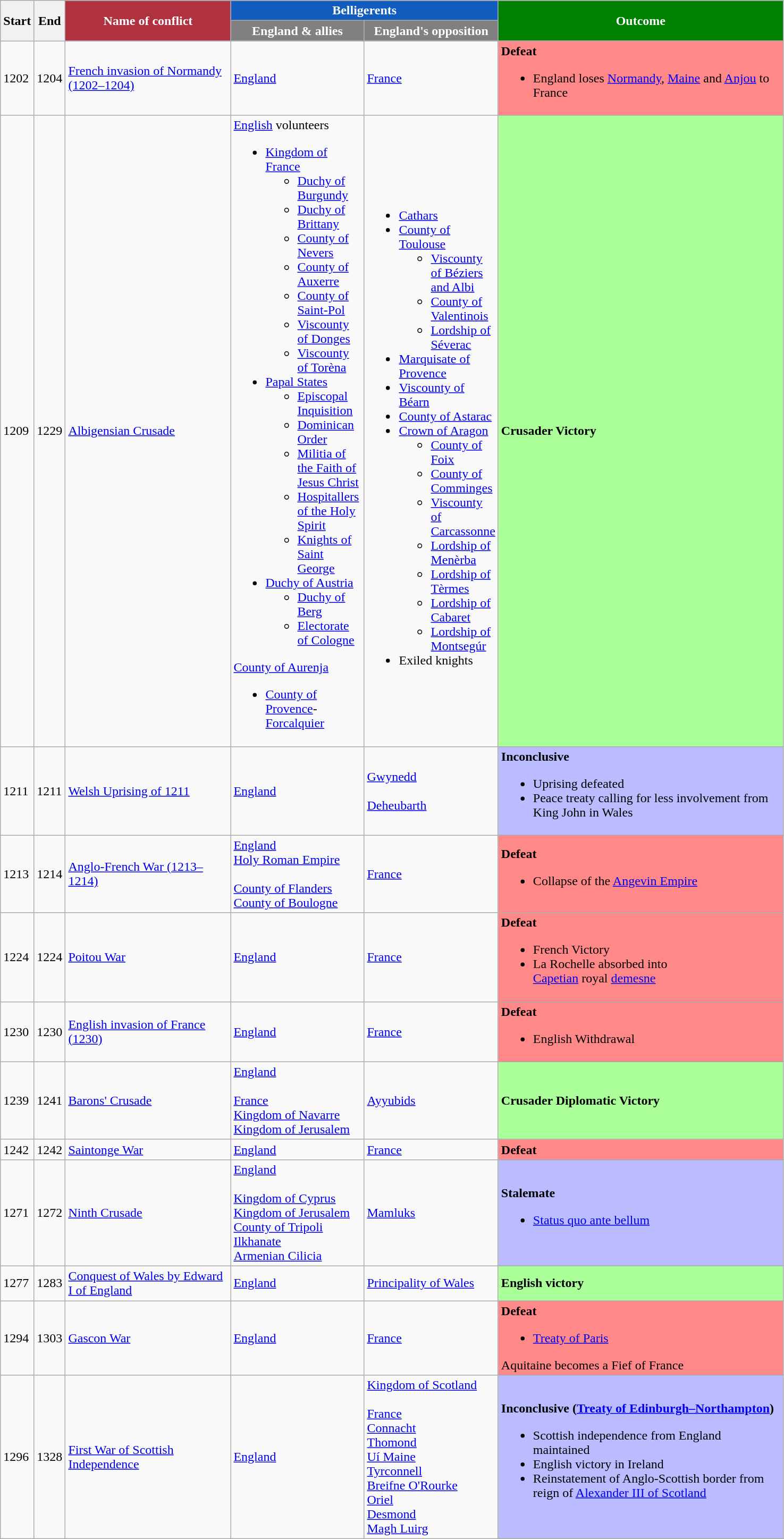<table class="wikitable sortable">
<tr>
<th rowspan="2" width="25">Start</th>
<th rowspan="2" width="25">End</th>
<th style="color: white; background:#b0313f;" rowspan="2" width="200" class="unsortable">Name of conflict</th>
<th style="color: white; background:#115cbc;" colspan="2" class="unsortable">Belligerents</th>
<th style="color: white; background:green;" rowspan="2" width="350" class="unsortable">Outcome</th>
</tr>
<tr>
<th style="color: white; background:gray;" width="160" class="unsortable">England & allies</th>
<th style="color: white; background:gray;" width="160" class="unsortable">England's opposition</th>
</tr>
<tr>
<td>1202</td>
<td>1204</td>
<td><a href='#'>French invasion of Normandy (1202–1204)</a></td>
<td> <a href='#'>England</a></td>
<td> <a href='#'>France</a></td>
<td style="Background:#F88"><strong>Defeat</strong><br><ul><li>England loses <a href='#'>Normandy</a>, <a href='#'>Maine</a> and <a href='#'>Anjou</a> to France</li></ul></td>
</tr>
<tr>
<td>1209</td>
<td>1229</td>
<td><a href='#'>Albigensian Crusade</a></td>
<td> <a href='#'>English</a> volunteers<br><ul><li> <a href='#'>Kingdom of France</a><ul><li> <a href='#'>Duchy of Burgundy</a></li><li> <a href='#'>Duchy of Brittany</a></li><li> <a href='#'>County of Nevers</a></li><li> <a href='#'>County of Auxerre</a></li><li> <a href='#'>County of Saint-Pol</a></li><li> <a href='#'>Viscounty of Donges</a></li><li> <a href='#'>Viscounty of Torèna</a></li></ul></li><li> <a href='#'>Papal States</a><ul><li><a href='#'>Episcopal Inquisition</a></li><li> <a href='#'>Dominican Order</a></li><li> <a href='#'>Militia of the Faith of Jesus Christ</a></li><li> <a href='#'>Hospitallers of the Holy Spirit</a></li><li> <a href='#'>Knights of Saint George</a></li></ul></li><li> <a href='#'>Duchy of Austria</a><ul><li> <a href='#'>Duchy of Berg</a></li><li> <a href='#'>Electorate of Cologne</a></li></ul></li></ul> <a href='#'>County of Aurenja</a><ul><li> <a href='#'>County of Provence</a>-<a href='#'>Forcalquier</a></li></ul></td>
<td><br><ul><li> <a href='#'>Cathars</a></li><li> <a href='#'>County of Toulouse</a><ul><li> <a href='#'>Viscounty of Béziers and Albi</a></li><li> <a href='#'>County of Valentinois</a></li><li> <a href='#'>Lordship of Séverac</a></li></ul></li><li> <a href='#'>Marquisate of Provence</a></li><li> <a href='#'>Viscounty of Béarn</a></li><li> <a href='#'>County of Astarac</a></li><li> <a href='#'>Crown of Aragon</a><ul><li> <a href='#'>County of Foix</a></li><li> <a href='#'>County of Comminges</a></li><li> <a href='#'>Viscounty of Carcassonne</a></li><li> <a href='#'>Lordship of Menèrba</a></li><li> <a href='#'>Lordship of Tèrmes</a></li><li><a href='#'>Lordship of Cabaret</a></li><li><a href='#'>Lordship of Montsegúr</a></li></ul></li><li>Exiled knights</li></ul></td>
<td style="Background:#AF9"><strong>Crusader Victory</strong></td>
</tr>
<tr>
<td>1211</td>
<td>1211</td>
<td><a href='#'>Welsh Uprising of 1211</a></td>
<td> <a href='#'>England</a></td>
<td> <a href='#'>Gwynedd</a><br><br> <a href='#'>Deheubarth</a><br></td>
<td style="Background:#BBF"><strong>Inconclusive</strong><br><ul><li>Uprising defeated</li><li>Peace treaty calling for less involvement from King John in Wales</li></ul></td>
</tr>
<tr>
<td>1213</td>
<td>1214</td>
<td><a href='#'>Anglo-French War (1213–1214)</a></td>
<td> <a href='#'>England</a><br> <a href='#'>Holy Roman Empire</a><br><br> <a href='#'>County of Flanders</a><br>
 <a href='#'>County of Boulogne</a></td>
<td> <a href='#'>France</a></td>
<td style="Background:#F88"><strong>Defeat</strong><br><ul><li>Collapse of the <a href='#'>Angevin Empire</a></li></ul></td>
</tr>
<tr>
<td>1224</td>
<td>1224</td>
<td><a href='#'>Poitou War</a></td>
<td> <a href='#'>England</a></td>
<td> <a href='#'>France</a></td>
<td style="Background:#F88"><strong>Defeat</strong><br><ul><li>French Victory</li><li>La Rochelle absorbed into<br><a href='#'>Capetian</a> royal <a href='#'>demesne</a></li></ul></td>
</tr>
<tr>
<td>1230</td>
<td>1230</td>
<td><a href='#'>English invasion of France (1230)</a></td>
<td> <a href='#'>England</a></td>
<td> <a href='#'>France</a></td>
<td style="Background:#F88"><strong>Defeat</strong><br><ul><li>English Withdrawal</li></ul></td>
</tr>
<tr>
<td>1239</td>
<td>1241</td>
<td><a href='#'>Barons' Crusade</a></td>
<td> <a href='#'>England</a><br><br> <a href='#'>France</a><br>
 <a href='#'>Kingdom of Navarre</a><br>
<a href='#'>Kingdom of Jerusalem</a></td>
<td> <a href='#'>Ayyubids</a></td>
<td style="Background:#AF9"><strong>Crusader Diplomatic Victory</strong></td>
</tr>
<tr>
<td>1242</td>
<td>1242</td>
<td><a href='#'>Saintonge War</a></td>
<td> <a href='#'>England</a></td>
<td> <a href='#'>France</a></td>
<td style="Background:#F88"><strong>Defeat</strong></td>
</tr>
<tr>
<td>1271</td>
<td>1272</td>
<td><a href='#'>Ninth Crusade</a></td>
<td> <a href='#'>England</a><br><br> <a href='#'>Kingdom of Cyprus</a><br>
 <a href='#'>Kingdom of Jerusalem</a><br>
 <a href='#'>County of Tripoli</a><br>
<a href='#'>Ilkhanate</a><br>
 <a href='#'>Armenian Cilicia</a></td>
<td> <a href='#'>Mamluks</a></td>
<td style="Background:#BBF"><strong>Stalemate</strong><br><ul><li><a href='#'>Status quo ante bellum</a></li></ul></td>
</tr>
<tr>
<td>1277</td>
<td>1283</td>
<td><a href='#'>Conquest of Wales by Edward I of England</a></td>
<td> <a href='#'>England</a></td>
<td> <a href='#'>Principality of Wales</a></td>
<td style="Background:#AF9"><strong>English victory</strong></td>
</tr>
<tr>
<td>1294</td>
<td>1303</td>
<td><a href='#'>Gascon War</a></td>
<td> <a href='#'>England</a></td>
<td> <a href='#'>France</a></td>
<td style="Background:#F88"><strong>Defeat</strong><br><ul><li><a href='#'>Treaty of Paris</a></li></ul>Aquitaine becomes a Fief of France</td>
</tr>
<tr>
<td>1296</td>
<td>1328</td>
<td><a href='#'>First War of Scottish Independence</a></td>
<td> <a href='#'>England</a></td>
<td> <a href='#'>Kingdom of Scotland</a><br><br> <a href='#'>France</a><br>
<a href='#'>Connacht</a><br>
<a href='#'>Thomond</a><br>
<a href='#'>Uí Maine</a><br>
 <a href='#'>Tyrconnell</a><br>
<a href='#'>Breifne O'Rourke</a><br>
<a href='#'>Oriel</a><br>
<a href='#'>Desmond</a><br>
<a href='#'>Magh Luirg</a></td>
<td style="Background:#BBF"><strong>Inconclusive (<a href='#'>Treaty of Edinburgh–Northampton</a>)</strong><br><ul><li>Scottish independence from England maintained</li><li>English victory in Ireland</li><li>Reinstatement of Anglo-Scottish border from reign of <a href='#'>Alexander III of Scotland</a></li></ul></td>
</tr>
</table>
